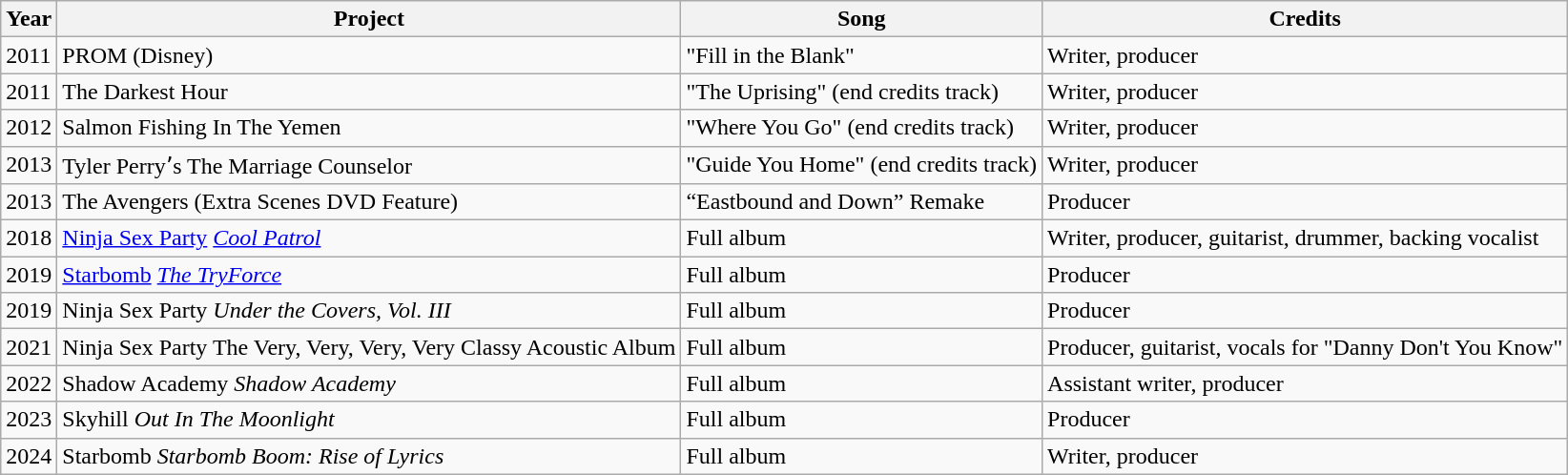<table class="wikitable">
<tr>
<th>Year</th>
<th>Project</th>
<th>Song</th>
<th>Credits</th>
</tr>
<tr>
<td>2011</td>
<td>PROM (Disney)</td>
<td>"Fill in the Blank"</td>
<td>Writer, producer</td>
</tr>
<tr>
<td>2011</td>
<td>The Darkest Hour</td>
<td>"The Uprising" (end credits track)</td>
<td>Writer, producer</td>
</tr>
<tr>
<td>2012</td>
<td>Salmon Fishing In The Yemen</td>
<td>"Where You Go" (end credits track)</td>
<td>Writer, producer</td>
</tr>
<tr>
<td>2013</td>
<td>Tyler Perryʼs The Marriage Counselor</td>
<td>"Guide You Home" (end credits track)</td>
<td>Writer, producer</td>
</tr>
<tr>
<td>2013</td>
<td>The Avengers (Extra Scenes DVD Feature)</td>
<td>“Eastbound and Down” Remake</td>
<td>Producer</td>
</tr>
<tr>
<td>2018</td>
<td><a href='#'>Ninja Sex Party</a>  <em><a href='#'>Cool Patrol</a></em></td>
<td>Full album</td>
<td>Writer, producer, guitarist, drummer, backing vocalist</td>
</tr>
<tr>
<td>2019</td>
<td><a href='#'>Starbomb</a>  <em><a href='#'>The TryForce</a></em></td>
<td>Full album</td>
<td>Producer</td>
</tr>
<tr>
<td>2019</td>
<td>Ninja Sex Party  <em>Under the Covers, Vol. III</em></td>
<td>Full album</td>
<td>Producer</td>
</tr>
<tr>
<td>2021</td>
<td>Ninja Sex Party  The Very, Very, Very, Very Classy Acoustic Album</td>
<td>Full album</td>
<td>Producer, guitarist, vocals for "Danny Don't You Know"</td>
</tr>
<tr>
<td>2022</td>
<td>Shadow Academy  <em>Shadow Academy</em></td>
<td>Full album</td>
<td>Assistant writer, producer</td>
</tr>
<tr>
<td>2023</td>
<td>Skyhill  <em>Out In The Moonlight</em></td>
<td>Full album</td>
<td>Producer</td>
</tr>
<tr>
<td>2024</td>
<td>Starbomb   <em>Starbomb Boom: Rise of Lyrics</em></td>
<td>Full album</td>
<td>Writer, producer</td>
</tr>
</table>
